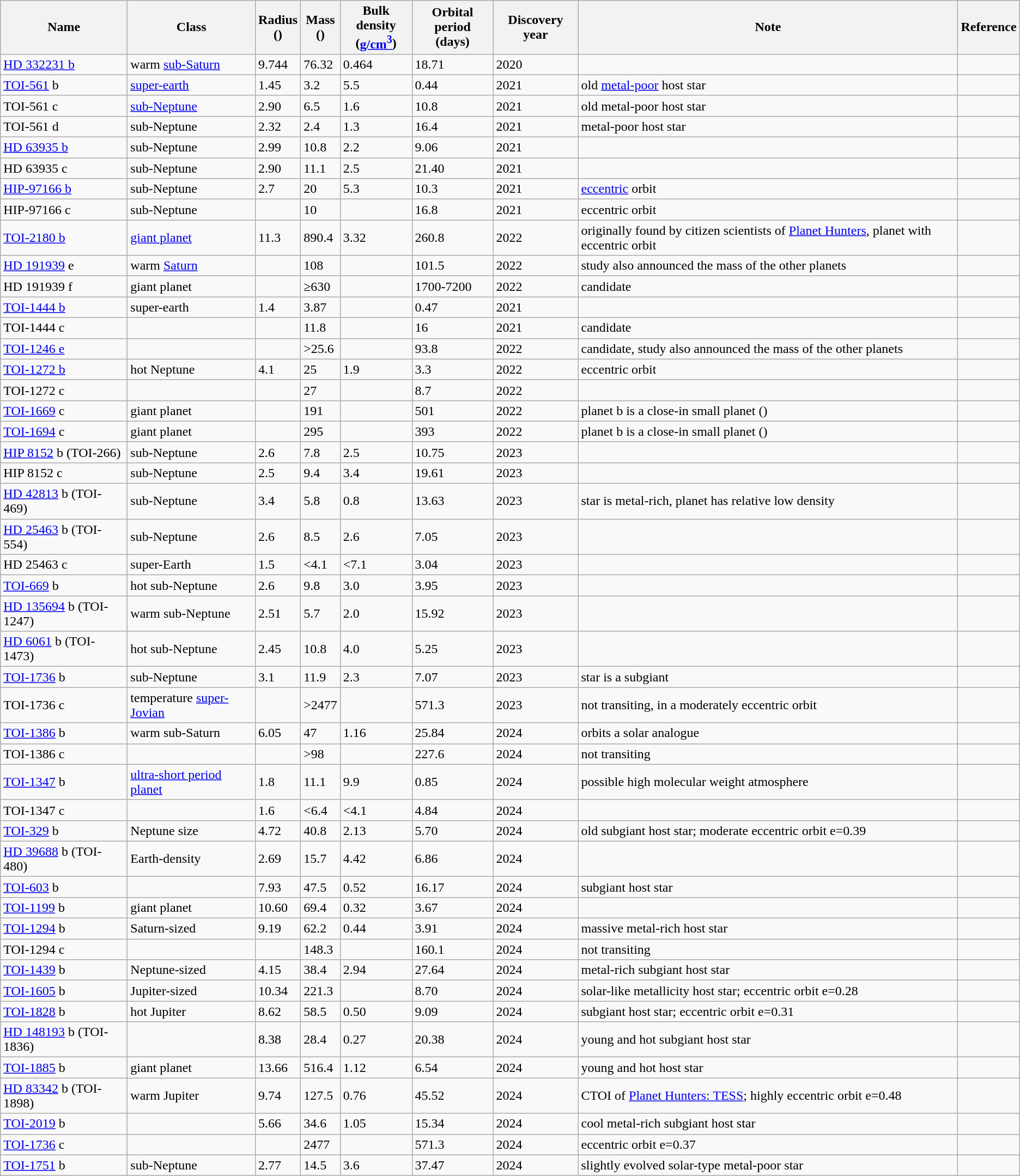<table class="wikitable sortable">
<tr>
<th>Name</th>
<th>Class</th>
<th>Radius<br>()</th>
<th>Mass<br>()</th>
<th>Bulk density<br>(<a href='#'>g/cm<sup>3</sup></a>)</th>
<th>Orbital period<br>(days)</th>
<th>Discovery year</th>
<th>Note</th>
<th>Reference</th>
</tr>
<tr>
<td><a href='#'>HD 332231 b</a></td>
<td>warm <a href='#'>sub-Saturn</a></td>
<td>9.744</td>
<td>76.32</td>
<td>0.464</td>
<td>18.71</td>
<td>2020</td>
<td></td>
<td></td>
</tr>
<tr>
<td><a href='#'>TOI-561</a> b</td>
<td><a href='#'>super-earth</a></td>
<td>1.45</td>
<td>3.2</td>
<td>5.5</td>
<td>0.44</td>
<td>2021</td>
<td>old <a href='#'>metal-poor</a> host star</td>
<td></td>
</tr>
<tr>
<td>TOI-561 c</td>
<td><a href='#'>sub-Neptune</a></td>
<td>2.90</td>
<td>6.5</td>
<td>1.6</td>
<td>10.8</td>
<td>2021</td>
<td>old metal-poor host star</td>
<td></td>
</tr>
<tr>
<td>TOI-561 d</td>
<td>sub-Neptune</td>
<td>2.32</td>
<td>2.4</td>
<td>1.3</td>
<td>16.4</td>
<td>2021</td>
<td>metal-poor host star</td>
<td></td>
</tr>
<tr>
<td><a href='#'>HD 63935 b</a></td>
<td>sub-Neptune</td>
<td>2.99</td>
<td>10.8</td>
<td>2.2</td>
<td>9.06</td>
<td>2021</td>
<td></td>
<td></td>
</tr>
<tr>
<td>HD 63935 c</td>
<td>sub-Neptune</td>
<td>2.90</td>
<td>11.1</td>
<td>2.5</td>
<td>21.40</td>
<td>2021</td>
<td></td>
<td></td>
</tr>
<tr>
<td><a href='#'>HIP-97166 b</a></td>
<td>sub-Neptune</td>
<td>2.7</td>
<td>20</td>
<td>5.3</td>
<td>10.3</td>
<td>2021</td>
<td><a href='#'>eccentric</a> orbit</td>
<td></td>
</tr>
<tr>
<td>HIP-97166 c</td>
<td>sub-Neptune</td>
<td></td>
<td>10</td>
<td></td>
<td>16.8</td>
<td>2021</td>
<td>eccentric orbit</td>
<td></td>
</tr>
<tr>
<td><a href='#'>TOI-2180 b</a></td>
<td><a href='#'>giant planet</a></td>
<td>11.3</td>
<td>890.4</td>
<td>3.32</td>
<td>260.8</td>
<td>2022</td>
<td>originally found by citizen scientists of <a href='#'>Planet Hunters</a>, planet with eccentric orbit</td>
<td></td>
</tr>
<tr>
<td><a href='#'>HD 191939</a> e</td>
<td>warm <a href='#'>Saturn</a></td>
<td></td>
<td>108</td>
<td></td>
<td>101.5</td>
<td>2022</td>
<td>study also announced the mass of the other planets</td>
<td></td>
</tr>
<tr>
<td>HD 191939 f</td>
<td>giant planet</td>
<td></td>
<td>≥630</td>
<td></td>
<td>1700-7200</td>
<td>2022</td>
<td>candidate</td>
<td></td>
</tr>
<tr>
<td><a href='#'>TOI-1444 b</a></td>
<td>super-earth</td>
<td>1.4</td>
<td>3.87</td>
<td></td>
<td>0.47</td>
<td>2021</td>
<td></td>
<td></td>
</tr>
<tr>
<td>TOI-1444 c</td>
<td></td>
<td></td>
<td>11.8</td>
<td></td>
<td>16</td>
<td>2021</td>
<td>candidate</td>
<td></td>
</tr>
<tr>
<td><a href='#'>TOI-1246 e</a></td>
<td></td>
<td></td>
<td>>25.6</td>
<td></td>
<td>93.8</td>
<td>2022</td>
<td>candidate, study also announced the mass of the other planets</td>
<td></td>
</tr>
<tr>
<td><a href='#'>TOI-1272 b</a></td>
<td>hot Neptune</td>
<td>4.1</td>
<td>25</td>
<td>1.9</td>
<td>3.3</td>
<td>2022</td>
<td>eccentric orbit</td>
<td></td>
</tr>
<tr>
<td>TOI-1272 c</td>
<td></td>
<td></td>
<td>27</td>
<td></td>
<td>8.7</td>
<td>2022</td>
<td></td>
<td></td>
</tr>
<tr>
<td><a href='#'>TOI-1669</a> c</td>
<td>giant planet</td>
<td></td>
<td>191</td>
<td></td>
<td>501</td>
<td>2022</td>
<td>planet b is a close-in small planet ()</td>
<td></td>
</tr>
<tr>
<td><a href='#'>TOI-1694</a> c</td>
<td>giant planet</td>
<td></td>
<td>295</td>
<td></td>
<td>393</td>
<td>2022</td>
<td>planet b is a close-in small planet ()</td>
<td></td>
</tr>
<tr>
<td><a href='#'>HIP 8152</a> b (TOI-266)</td>
<td>sub-Neptune</td>
<td>2.6</td>
<td>7.8</td>
<td>2.5</td>
<td>10.75</td>
<td>2023</td>
<td></td>
<td></td>
</tr>
<tr>
<td>HIP 8152 c</td>
<td>sub-Neptune</td>
<td>2.5</td>
<td>9.4</td>
<td>3.4</td>
<td>19.61</td>
<td>2023</td>
<td></td>
<td></td>
</tr>
<tr>
<td><a href='#'>HD 42813</a> b (TOI-469)</td>
<td>sub-Neptune</td>
<td>3.4</td>
<td>5.8</td>
<td>0.8</td>
<td>13.63</td>
<td>2023</td>
<td>star is metal-rich, planet has relative low density</td>
<td></td>
</tr>
<tr>
<td><a href='#'>HD 25463</a> b (TOI-554)</td>
<td>sub-Neptune</td>
<td>2.6</td>
<td>8.5</td>
<td>2.6</td>
<td>7.05</td>
<td>2023</td>
<td></td>
<td></td>
</tr>
<tr>
<td>HD 25463 c</td>
<td>super-Earth</td>
<td>1.5</td>
<td><4.1</td>
<td><7.1</td>
<td>3.04</td>
<td>2023</td>
<td></td>
<td></td>
</tr>
<tr>
<td><a href='#'>TOI-669</a> b</td>
<td>hot sub-Neptune</td>
<td>2.6</td>
<td>9.8</td>
<td>3.0</td>
<td>3.95</td>
<td>2023</td>
<td></td>
<td></td>
</tr>
<tr>
<td><a href='#'>HD 135694</a> b (TOI-1247)</td>
<td>warm sub-Neptune</td>
<td>2.51</td>
<td>5.7</td>
<td>2.0</td>
<td>15.92</td>
<td>2023</td>
<td></td>
<td></td>
</tr>
<tr>
<td><a href='#'>HD 6061</a> b (TOI-1473)</td>
<td>hot sub-Neptune</td>
<td>2.45</td>
<td>10.8</td>
<td>4.0</td>
<td>5.25</td>
<td>2023</td>
<td></td>
<td></td>
</tr>
<tr>
<td><a href='#'>TOI-1736</a> b</td>
<td>sub-Neptune</td>
<td>3.1</td>
<td>11.9</td>
<td>2.3</td>
<td>7.07</td>
<td>2023</td>
<td>star is a subgiant</td>
<td></td>
</tr>
<tr>
<td>TOI-1736 c</td>
<td>temperature <a href='#'>super-Jovian</a></td>
<td></td>
<td>>2477</td>
<td></td>
<td>571.3</td>
<td>2023</td>
<td>not transiting, in a moderately eccentric orbit</td>
<td></td>
</tr>
<tr>
<td><a href='#'>TOI-1386</a> b</td>
<td>warm sub-Saturn</td>
<td>6.05</td>
<td>47</td>
<td>1.16</td>
<td>25.84</td>
<td>2024</td>
<td>orbits a solar analogue</td>
<td></td>
</tr>
<tr>
<td>TOI-1386 c</td>
<td></td>
<td></td>
<td>>98</td>
<td></td>
<td>227.6</td>
<td>2024</td>
<td>not transiting</td>
<td></td>
</tr>
<tr>
<td><a href='#'>TOI-1347</a> b</td>
<td><a href='#'>ultra-short period planet</a></td>
<td>1.8</td>
<td>11.1</td>
<td>9.9</td>
<td>0.85</td>
<td>2024</td>
<td>possible high molecular weight atmosphere</td>
<td></td>
</tr>
<tr>
<td>TOI-1347 c</td>
<td></td>
<td>1.6</td>
<td><6.4</td>
<td><4.1</td>
<td>4.84</td>
<td>2024</td>
<td></td>
<td></td>
</tr>
<tr>
<td><a href='#'>TOI-329</a> b</td>
<td>Neptune size</td>
<td>4.72</td>
<td>40.8</td>
<td>2.13</td>
<td>5.70</td>
<td>2024</td>
<td>old subgiant host star; moderate eccentric orbit e=0.39</td>
<td></td>
</tr>
<tr>
<td><a href='#'>HD 39688</a> b (TOI-480)</td>
<td>Earth-density</td>
<td>2.69</td>
<td>15.7</td>
<td>4.42</td>
<td>6.86</td>
<td>2024</td>
<td></td>
<td></td>
</tr>
<tr>
<td><a href='#'>TOI-603</a> b</td>
<td></td>
<td>7.93</td>
<td>47.5</td>
<td>0.52</td>
<td>16.17</td>
<td>2024</td>
<td>subgiant host star</td>
<td></td>
</tr>
<tr>
<td><a href='#'>TOI-1199</a> b</td>
<td>giant planet</td>
<td>10.60</td>
<td>69.4</td>
<td>0.32</td>
<td>3.67</td>
<td>2024</td>
<td></td>
<td></td>
</tr>
<tr>
<td><a href='#'>TOI-1294</a> b</td>
<td>Saturn-sized</td>
<td>9.19</td>
<td>62.2</td>
<td>0.44</td>
<td>3.91</td>
<td>2024</td>
<td>massive metal-rich host star</td>
<td></td>
</tr>
<tr>
<td>TOI-1294 c</td>
<td></td>
<td></td>
<td>148.3</td>
<td></td>
<td>160.1</td>
<td>2024</td>
<td>not transiting</td>
<td></td>
</tr>
<tr>
<td><a href='#'>TOI-1439</a> b</td>
<td>Neptune-sized</td>
<td>4.15</td>
<td>38.4</td>
<td>2.94</td>
<td>27.64</td>
<td>2024</td>
<td>metal-rich subgiant host star</td>
<td></td>
</tr>
<tr>
<td><a href='#'>TOI-1605</a> b</td>
<td>Jupiter-sized</td>
<td>10.34</td>
<td>221.3</td>
<td></td>
<td>8.70</td>
<td>2024</td>
<td>solar-like metallicity host star; eccentric orbit e=0.28</td>
<td></td>
</tr>
<tr>
<td><a href='#'>TOI-1828</a> b</td>
<td>hot Jupiter</td>
<td>8.62</td>
<td>58.5</td>
<td>0.50</td>
<td>9.09</td>
<td>2024</td>
<td>subgiant host star; eccentric orbit e=0.31</td>
<td></td>
</tr>
<tr>
<td><a href='#'>HD 148193</a> b (TOI-1836)</td>
<td></td>
<td>8.38</td>
<td>28.4</td>
<td>0.27</td>
<td>20.38</td>
<td>2024</td>
<td>young and hot subgiant host star</td>
<td></td>
</tr>
<tr>
<td><a href='#'>TOI-1885</a> b</td>
<td>giant planet</td>
<td>13.66</td>
<td>516.4</td>
<td>1.12</td>
<td>6.54</td>
<td>2024</td>
<td>young and hot host star</td>
<td></td>
</tr>
<tr>
<td><a href='#'>HD 83342</a> b (TOI-1898)</td>
<td>warm Jupiter</td>
<td>9.74</td>
<td>127.5</td>
<td>0.76</td>
<td>45.52</td>
<td>2024</td>
<td>CTOI of <a href='#'>Planet Hunters: TESS</a>; highly eccentric orbit e=0.48</td>
<td></td>
</tr>
<tr>
<td><a href='#'>TOI-2019</a> b</td>
<td></td>
<td>5.66</td>
<td>34.6</td>
<td>1.05</td>
<td>15.34</td>
<td>2024</td>
<td>cool metal-rich subgiant host star</td>
<td></td>
</tr>
<tr>
<td><a href='#'>TOI-1736</a> c</td>
<td></td>
<td></td>
<td>2477</td>
<td></td>
<td>571.3</td>
<td>2024</td>
<td>eccentric orbit e=0.37</td>
<td></td>
</tr>
<tr>
<td><a href='#'>TOI-1751</a> b</td>
<td>sub-Neptune</td>
<td>2.77</td>
<td>14.5</td>
<td>3.6</td>
<td>37.47</td>
<td>2024</td>
<td>slightly evolved solar-type metal-poor star</td>
<td></td>
</tr>
</table>
